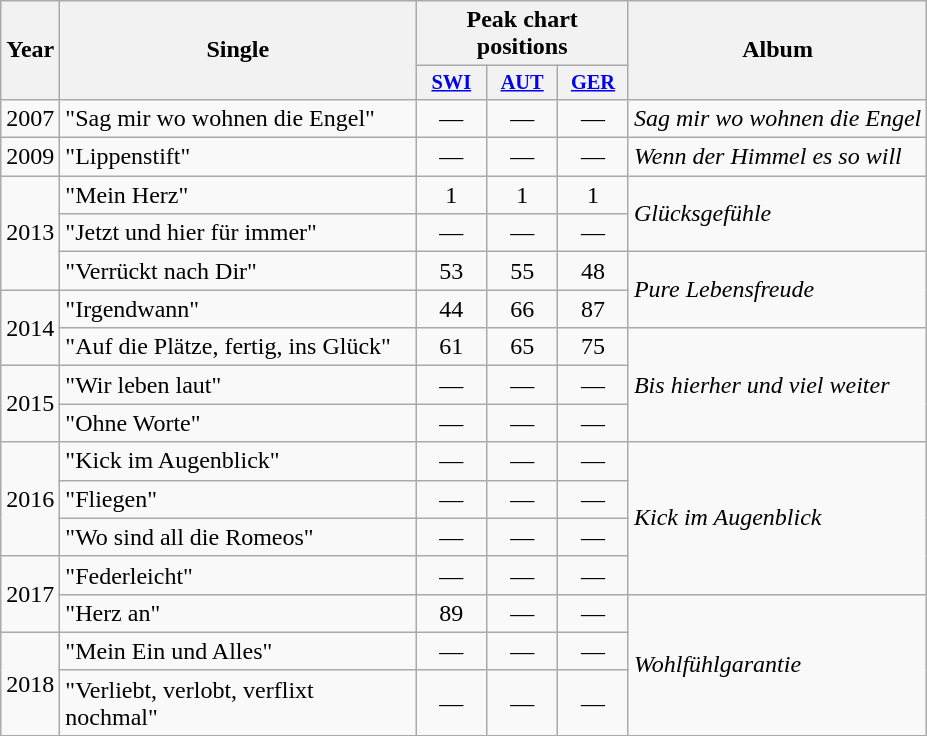<table class="wikitable" style="text-align:center;">
<tr>
<th rowspan="2">Year</th>
<th rowspan="2" width="230">Single</th>
<th colspan="3">Peak chart positions</th>
<th rowspan="2">Album</th>
</tr>
<tr>
<th style="width:3em;font-size:85%"><a href='#'>SWI</a><br></th>
<th style="width:3em;font-size:85%"><a href='#'>AUT</a><br></th>
<th style="width:3em;font-size:85%"><a href='#'>GER</a><br></th>
</tr>
<tr>
<td align="left">2007</td>
<td align="left">"Sag mir wo wohnen die Engel"</td>
<td>—</td>
<td>—</td>
<td>—</td>
<td align="left"><em>Sag mir wo wohnen die Engel</em></td>
</tr>
<tr>
<td align="left">2009</td>
<td align="left">"Lippenstift"</td>
<td>—</td>
<td>—</td>
<td>—</td>
<td align="left"><em>Wenn der Himmel es so will</em></td>
</tr>
<tr>
<td align="left" rowspan="3">2013</td>
<td align="left">"Mein Herz"</td>
<td>1</td>
<td>1</td>
<td>1</td>
<td align="left" rowspan="2"><em>Glücksgefühle</em></td>
</tr>
<tr>
<td align="left">"Jetzt und hier für immer"</td>
<td>—</td>
<td>—</td>
<td>—</td>
</tr>
<tr>
<td align="left">"Verrückt nach Dir"</td>
<td>53</td>
<td>55</td>
<td>48</td>
<td align="left" rowspan="2"><em>Pure Lebensfreude</em></td>
</tr>
<tr>
<td align="left" rowspan="2">2014</td>
<td align="left">"Irgendwann"</td>
<td>44</td>
<td>66</td>
<td>87</td>
</tr>
<tr>
<td align="left">"Auf die Plätze, fertig, ins Glück"</td>
<td>61</td>
<td>65</td>
<td>75</td>
<td align="left" rowspan="3"><em>Bis hierher und viel weiter</em></td>
</tr>
<tr>
<td align="left" rowspan="2">2015</td>
<td align="left">"Wir leben laut"</td>
<td>—</td>
<td>—</td>
<td>—</td>
</tr>
<tr>
<td align="left">"Ohne Worte"</td>
<td>—</td>
<td>—</td>
<td>—</td>
</tr>
<tr>
<td align="left" rowspan="3">2016</td>
<td align="left">"Kick im Augenblick"</td>
<td>—</td>
<td>—</td>
<td>—</td>
<td align="left" rowspan="4"><em>Kick im Augenblick</em></td>
</tr>
<tr>
<td align="left">"Fliegen"</td>
<td>—</td>
<td>—</td>
<td>—</td>
</tr>
<tr>
<td align="left">"Wo sind all die Romeos"</td>
<td>—</td>
<td>—</td>
<td>—</td>
</tr>
<tr>
<td align="left" rowspan="2">2017</td>
<td align="left">"Federleicht"</td>
<td>—</td>
<td>—</td>
<td>—</td>
</tr>
<tr>
<td align="left">"Herz an"</td>
<td>89</td>
<td>—</td>
<td>—</td>
<td align="left" rowspan="3"><em>Wohlfühlgarantie</em></td>
</tr>
<tr>
<td align="left" rowspan="2">2018</td>
<td align="left">"Mein Ein und Alles"</td>
<td>—</td>
<td>—</td>
<td>—</td>
</tr>
<tr>
<td align="left">"Verliebt, verlobt, verflixt nochmal"</td>
<td>—</td>
<td>—</td>
<td>—</td>
</tr>
</table>
